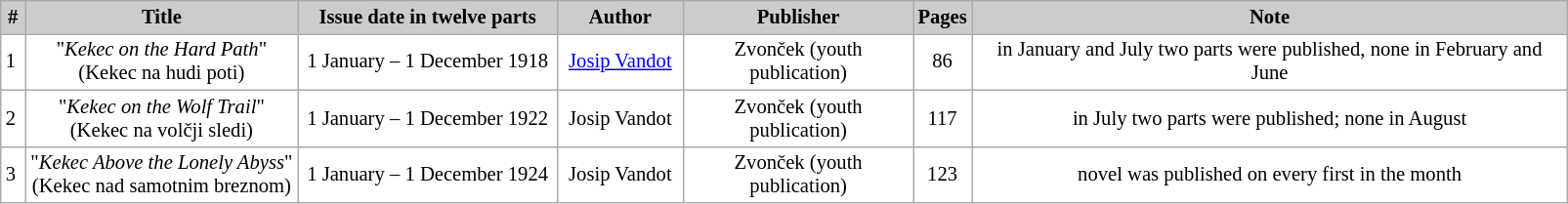<table class="wikitable plainrowheaders" style="background:#fff; font-size:86%; line-height:16px; border:gray solid 1px; border-collapse:collapse;">
<tr style="background:#ccc; text-align:center;">
<th scope="col" style="background:#ccc;" width=10px;">#</th>
<th scope="col" style="background:#ccc;" width=180px;">Title</th>
<th scope="col" style="background:#ccc;" width=170px;">Issue date in twelve parts</th>
<th scope="col" style="background:#ccc;" width=80px;">Author</th>
<th scope="col" style="background:#ccc;" width=150px;">Publisher</th>
<th scope="col" style="background:#ccc;" width=30px;">Pages</th>
<th scope="col" style="background:#ccc;" width=400px;">Note</th>
</tr>
<tr>
<td>1</td>
<td align=center>"<em>Kekec on the Hard Path</em>"<br>(Kekec na hudi poti)</td>
<td align=center>1 January – 1 December 1918</td>
<td align=center><a href='#'>Josip Vandot</a></td>
<td align=center>Zvonček (youth publication)</td>
<td align=center>86</td>
<td align=center>in January and July two parts were published, none in February and June</td>
</tr>
<tr>
<td>2</td>
<td align=center>"<em>Kekec on the Wolf Trail</em>"<br>(Kekec na volčji sledi)</td>
<td align=center>1 January – 1 December 1922</td>
<td align=center>Josip Vandot</td>
<td align=center>Zvonček (youth publication)</td>
<td align=center>117</td>
<td align=center>in July two parts were published; none in August</td>
</tr>
<tr>
<td>3</td>
<td align=center>"<em>Kekec Above the Lonely Abyss</em>"<br>(Kekec nad samotnim breznom)</td>
<td align=center>1 January – 1 December 1924</td>
<td align=center>Josip Vandot</td>
<td align=center>Zvonček (youth publication)</td>
<td align=center>123</td>
<td align=center>novel was published on every first in the month</td>
</tr>
</table>
